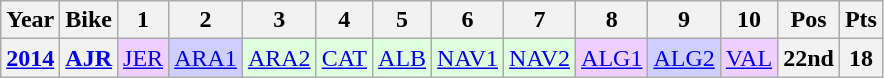<table class="wikitable" style="text-align:center">
<tr>
<th>Year</th>
<th>Bike</th>
<th>1</th>
<th>2</th>
<th>3</th>
<th>4</th>
<th>5</th>
<th>6</th>
<th>7</th>
<th>8</th>
<th>9</th>
<th>10</th>
<th>Pos</th>
<th>Pts</th>
</tr>
<tr>
<th><a href='#'>2014</a></th>
<th><a href='#'>AJR</a></th>
<td style="background:#efcfff;"><a href='#'>JER</a><br></td>
<td style="background:#cfcfff;"><a href='#'>ARA1</a><br></td>
<td style="background:#dfffdf;"><a href='#'>ARA2</a><br></td>
<td style="background:#dfffdf;"><a href='#'>CAT</a><br></td>
<td style="background:#dfffdf;"><a href='#'>ALB</a><br></td>
<td style="background:#dfffdf;"><a href='#'>NAV1</a><br></td>
<td style="background:#dfffdf;"><a href='#'>NAV2</a><br></td>
<td style="background:#efcfff;"><a href='#'>ALG1</a><br></td>
<td style="background:#cfcfff;"><a href='#'>ALG2</a><br></td>
<td style="background:#efcfff;"><a href='#'>VAL</a><br></td>
<th style="background:#;">22nd</th>
<th style="background:#;">18</th>
</tr>
</table>
